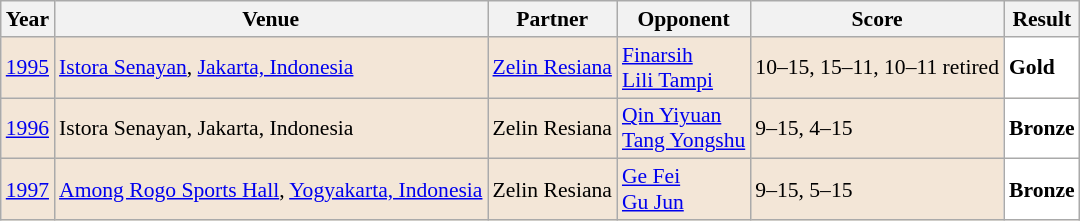<table class="sortable wikitable" style="font-size: 90%;">
<tr>
<th>Year</th>
<th>Venue</th>
<th>Partner</th>
<th>Opponent</th>
<th>Score</th>
<th>Result</th>
</tr>
<tr style="background:#F3E6D7">
<td align="center"><a href='#'>1995</a></td>
<td align="left"><a href='#'>Istora Senayan</a>, <a href='#'>Jakarta, Indonesia</a></td>
<td align="left"> <a href='#'>Zelin Resiana</a></td>
<td align="left"> <a href='#'>Finarsih</a> <br>  <a href='#'>Lili Tampi</a></td>
<td align="left">10–15, 15–11, 10–11 retired</td>
<td style="text-align:left; background:white"> <strong>Gold</strong></td>
</tr>
<tr style="background:#F3E6D7">
<td align="center"><a href='#'>1996</a></td>
<td align="left">Istora Senayan, Jakarta, Indonesia</td>
<td align="left"> Zelin Resiana</td>
<td align="left"> <a href='#'>Qin Yiyuan</a> <br>  <a href='#'>Tang Yongshu</a></td>
<td align="left">9–15, 4–15</td>
<td style="text-align:left; background:white"> <strong>Bronze</strong></td>
</tr>
<tr style="background:#F3E6D7">
<td align="center"><a href='#'>1997</a></td>
<td align="left"><a href='#'>Among Rogo Sports Hall</a>, <a href='#'>Yogyakarta, Indonesia</a></td>
<td align="left"> Zelin Resiana</td>
<td align="left"> <a href='#'>Ge Fei</a> <br>  <a href='#'>Gu Jun</a></td>
<td align="left">9–15, 5–15</td>
<td style="text-align:left; background:white"> <strong>Bronze</strong></td>
</tr>
</table>
